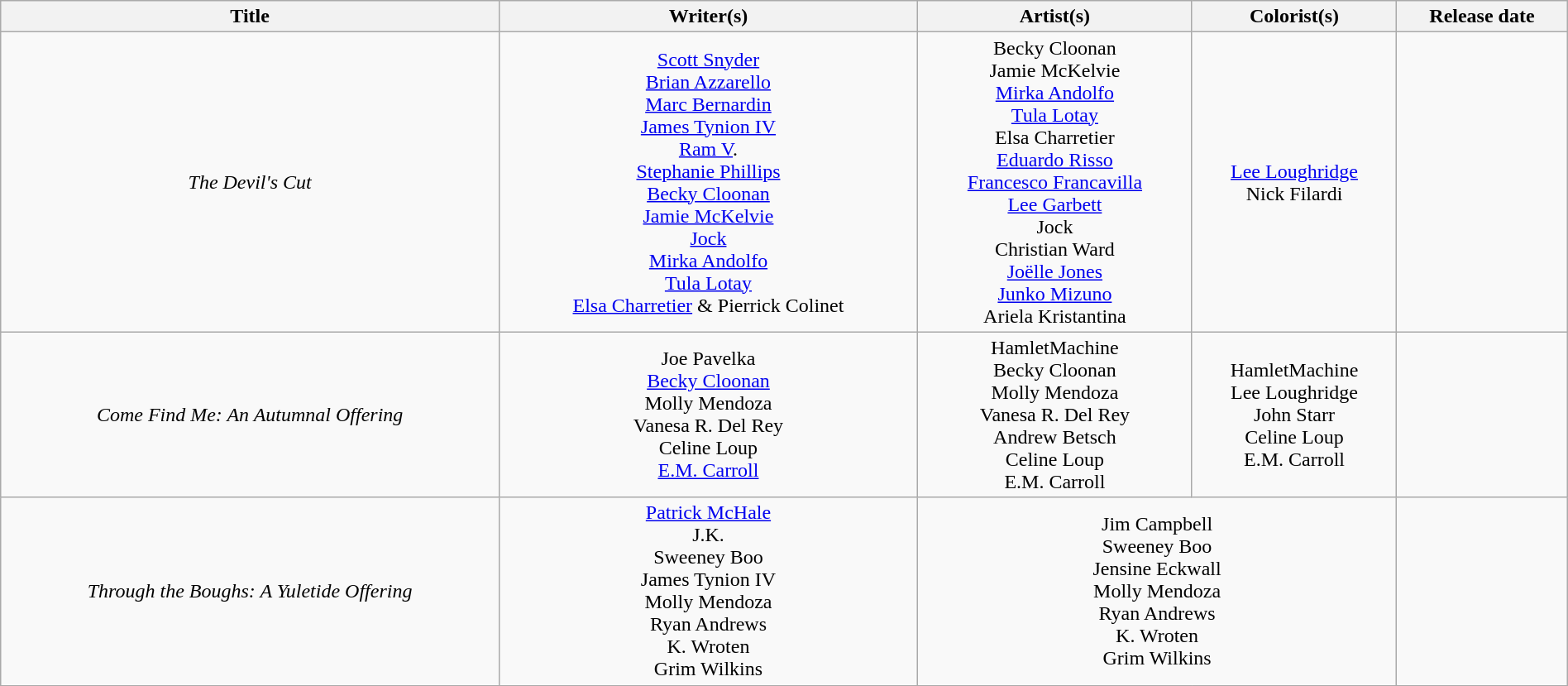<table class="wikitable sortable collapsible" style="width:100%; margin:1em auto 1em auto;">
<tr>
<th scope="col">Title</th>
<th scope="col">Writer(s)</th>
<th scope="col">Artist(s)</th>
<th scope="col">Colorist(s)</th>
<th scope="col">Release date</th>
</tr>
<tr>
<td align="center"><em>The Devil's Cut</em></td>
<td align="center"><a href='#'>Scott Snyder</a><br><a href='#'>Brian Azzarello</a><br><a href='#'>Marc Bernardin</a><br><a href='#'>James Tynion IV</a><br><a href='#'>Ram V</a>.<br><a href='#'>Stephanie Phillips</a><br><a href='#'>Becky Cloonan</a><br><a href='#'>Jamie McKelvie</a><br><a href='#'>Jock</a><br><a href='#'>Mirka Andolfo</a><br><a href='#'>Tula Lotay</a><br><a href='#'>Elsa Charretier</a> & Pierrick Colinet</td>
<td align="center">Becky Cloonan<br>Jamie McKelvie<br><a href='#'>Mirka Andolfo</a><br><a href='#'>Tula Lotay</a><br>Elsa Charretier<br><a href='#'>Eduardo Risso</a><br><a href='#'>Francesco Francavilla</a><br><a href='#'>Lee Garbett</a><br>Jock<br>Christian Ward<br><a href='#'>Joëlle Jones</a><br><a href='#'>Junko Mizuno</a><br>Ariela Kristantina</td>
<td align="center"><a href='#'>Lee Loughridge</a><br>Nick Filardi</td>
<td align="center"></td>
</tr>
<tr>
<td align="center"><em>Come Find Me: An Autumnal Offering</em></td>
<td align="center">Joe Pavelka<br><a href='#'>Becky Cloonan</a><br>Molly Mendoza<br>Vanesa R. Del Rey<br>Celine Loup<br><a href='#'>E.M. Carroll</a></td>
<td align="center">HamletMachine<br>Becky Cloonan<br>Molly Mendoza<br>Vanesa R. Del Rey<br>Andrew Betsch<br>Celine Loup<br>E.M. Carroll</td>
<td align="center">HamletMachine<br>Lee Loughridge<br>John Starr<br>Celine Loup<br>E.M. Carroll</td>
<td align="center"></td>
</tr>
<tr>
<td align="center"><em>Through the Boughs: A Yuletide Offering</em></td>
<td align="center"><a href='#'>Patrick McHale</a><br>J.K.<br>Sweeney Boo<br>James Tynion IV<br>Molly Mendoza<br>Ryan Andrews<br>K. Wroten<br>Grim Wilkins</td>
<td colspan="2" align="center">Jim Campbell<br>Sweeney Boo<br>Jensine Eckwall<br>Molly Mendoza<br>Ryan Andrews<br>K. Wroten<br>Grim Wilkins</td>
<td align="center"></td>
</tr>
<tr>
</tr>
</table>
